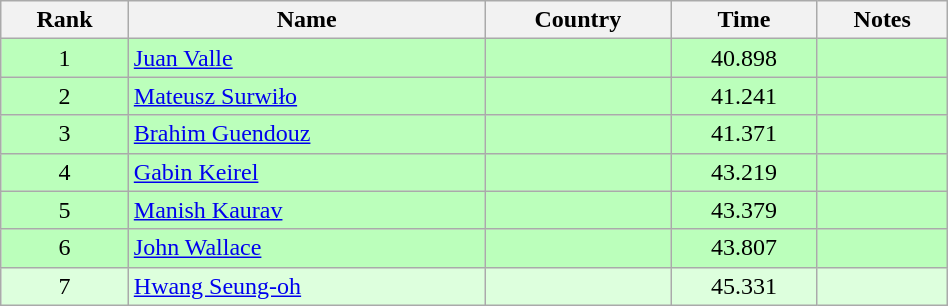<table class="wikitable" style="text-align:center;width: 50%">
<tr>
<th>Rank</th>
<th>Name</th>
<th>Country</th>
<th>Time</th>
<th>Notes</th>
</tr>
<tr bgcolor=bbffbb>
<td>1</td>
<td align="left"><a href='#'>Juan Valle</a></td>
<td align="left"></td>
<td>40.898</td>
<td></td>
</tr>
<tr bgcolor=bbffbb>
<td>2</td>
<td align="left"><a href='#'>Mateusz Surwiło</a></td>
<td align="left"></td>
<td>41.241</td>
<td></td>
</tr>
<tr bgcolor=bbffbb>
<td>3</td>
<td align="left"><a href='#'>Brahim Guendouz</a></td>
<td align="left"></td>
<td>41.371</td>
<td></td>
</tr>
<tr bgcolor=bbffbb>
<td>4</td>
<td align="left"><a href='#'>Gabin Keirel</a></td>
<td align="left"></td>
<td>43.219</td>
<td></td>
</tr>
<tr bgcolor=bbffbb>
<td>5</td>
<td align="left"><a href='#'>Manish Kaurav</a></td>
<td align="left"></td>
<td>43.379</td>
<td></td>
</tr>
<tr bgcolor=bbffbb>
<td>6</td>
<td align="left"><a href='#'>John Wallace</a></td>
<td align="left"></td>
<td>43.807</td>
<td></td>
</tr>
<tr bgcolor=ddffdd>
<td>7</td>
<td align="left"><a href='#'>Hwang Seung-oh</a></td>
<td align="left"></td>
<td>45.331</td>
<td></td>
</tr>
</table>
